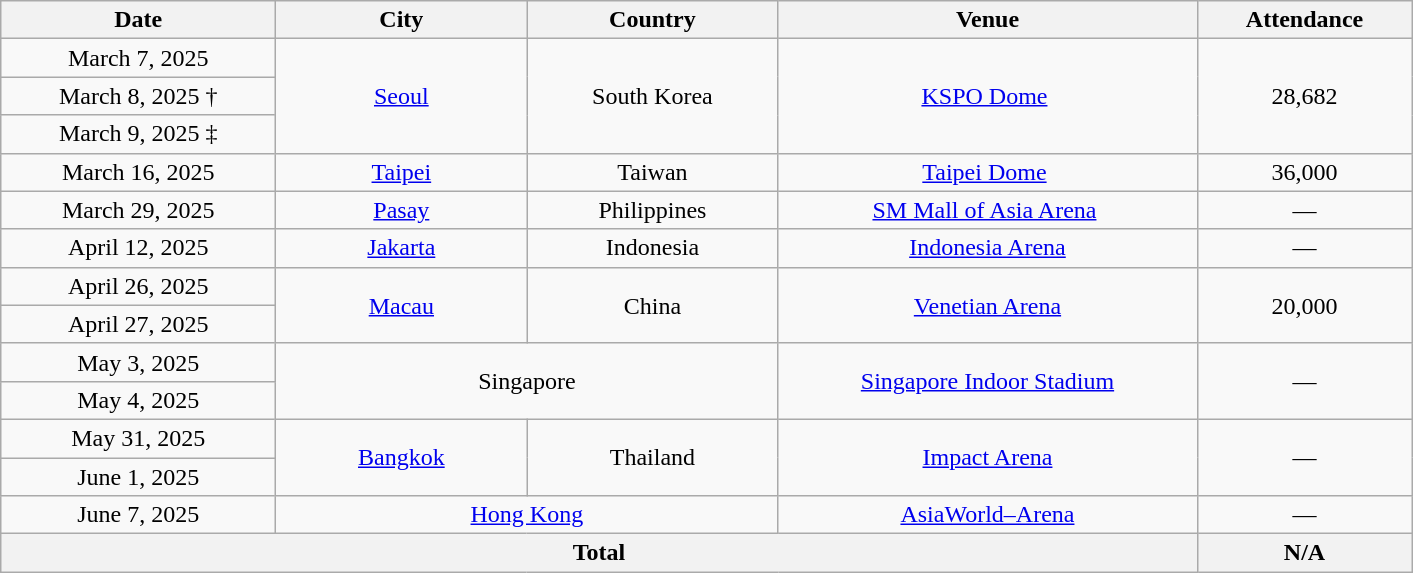<table class="wikitable" style="text-align:center">
<tr>
<th scope="col" style="width:11em">Date</th>
<th scope="col" style="width:10em">City</th>
<th scope="col" style="width:10em">Country</th>
<th scope="col" style="width:17em">Venue</th>
<th scope="col" style="width:8.5em">Attendance</th>
</tr>
<tr>
<td>March 7, 2025</td>
<td rowspan="3"><a href='#'>Seoul</a></td>
<td rowspan="3">South Korea</td>
<td rowspan="3"><a href='#'>KSPO Dome</a> </td>
<td rowspan="3">28,682</td>
</tr>
<tr>
<td>March 8, 2025 †</td>
</tr>
<tr>
<td>March 9, 2025 ‡</td>
</tr>
<tr>
<td>March 16, 2025</td>
<td><a href='#'>Taipei</a></td>
<td>Taiwan</td>
<td><a href='#'>Taipei Dome</a> </td>
<td>36,000</td>
</tr>
<tr>
<td>March 29, 2025</td>
<td><a href='#'>Pasay</a></td>
<td>Philippines</td>
<td><a href='#'>SM Mall of Asia Arena</a> </td>
<td>—</td>
</tr>
<tr>
<td>April 12, 2025</td>
<td><a href='#'>Jakarta</a></td>
<td>Indonesia</td>
<td><a href='#'>Indonesia Arena</a></td>
<td>—</td>
</tr>
<tr>
<td>April 26, 2025</td>
<td rowspan="2"><a href='#'>Macau</a></td>
<td rowspan="2">China</td>
<td rowspan="2"><a href='#'>Venetian Arena</a></td>
<td rowspan="2">20,000</td>
</tr>
<tr>
<td>April 27, 2025</td>
</tr>
<tr>
<td>May 3, 2025</td>
<td rowspan="2" colspan="2">Singapore</td>
<td rowspan="2"><a href='#'>Singapore Indoor Stadium</a></td>
<td rowspan="2">—</td>
</tr>
<tr>
<td>May 4, 2025</td>
</tr>
<tr>
<td>May 31, 2025</td>
<td rowspan="2"><a href='#'>Bangkok</a></td>
<td rowspan="2">Thailand</td>
<td rowspan="2"><a href='#'>Impact Arena</a></td>
<td rowspan="2">—</td>
</tr>
<tr>
<td>June 1, 2025</td>
</tr>
<tr>
<td>June 7, 2025</td>
<td colspan="2"><a href='#'>Hong Kong</a></td>
<td><a href='#'>AsiaWorld–Arena</a></td>
<td>—</td>
</tr>
<tr>
<th colspan="4">Total</th>
<th>N/A</th>
</tr>
</table>
